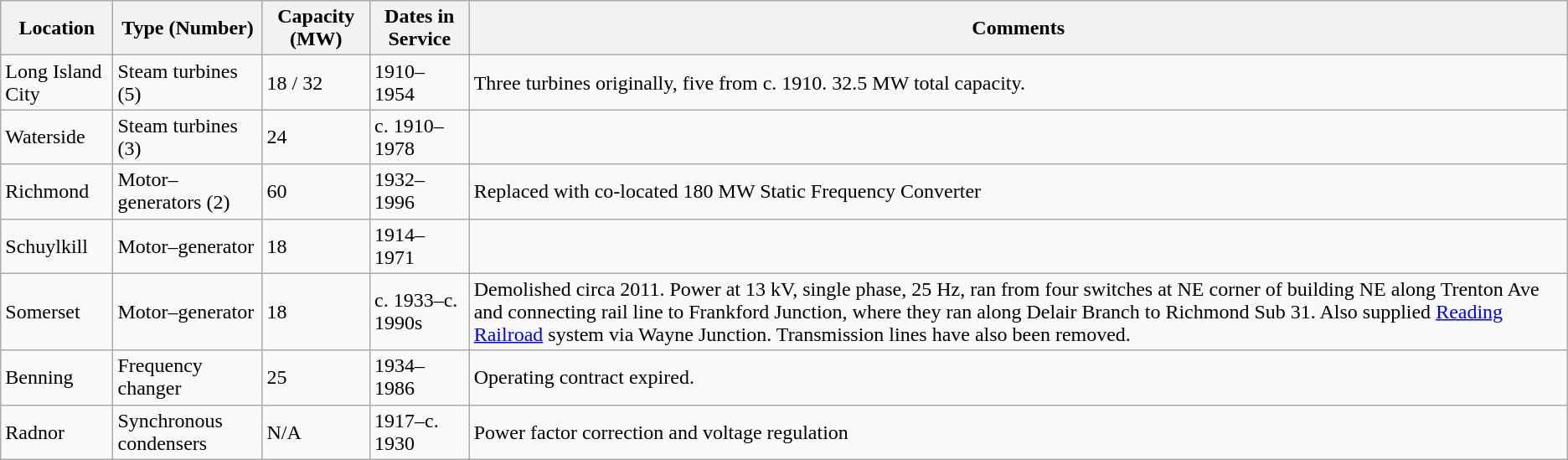<table class="wikitable">
<tr>
<th>Location</th>
<th>Type (Number)</th>
<th>Capacity (MW)</th>
<th>Dates in Service</th>
<th>Comments</th>
</tr>
<tr>
<td>Long Island City</td>
<td>Steam turbines (5)</td>
<td>18 / 32</td>
<td>1910–1954 </td>
<td>Three turbines originally, five from c. 1910. 32.5 MW total capacity.</td>
</tr>
<tr>
<td>Waterside</td>
<td>Steam turbines (3)</td>
<td>24</td>
<td>c. 1910–1978</td>
<td></td>
</tr>
<tr>
<td>Richmond</td>
<td>Motor–generators (2)</td>
<td>60</td>
<td>1932–1996</td>
<td>Replaced with co-located 180 MW Static Frequency Converter</td>
</tr>
<tr>
<td>Schuylkill</td>
<td>Motor–generator</td>
<td>18</td>
<td>1914–1971</td>
<td></td>
</tr>
<tr>
<td>Somerset</td>
<td>Motor–generator</td>
<td>18</td>
<td>c. 1933–c. 1990s</td>
<td>Demolished circa 2011. Power at 13 kV, single phase, 25 Hz, ran from four switches at NE corner of building NE along Trenton Ave and connecting rail line to Frankford Junction, where they ran along Delair Branch to Richmond Sub 31. Also supplied <a href='#'>Reading Railroad</a> system via Wayne Junction. Transmission lines have also been removed. </td>
</tr>
<tr>
<td>Benning</td>
<td>Frequency changer</td>
<td>25</td>
<td>1934–1986</td>
<td>Operating contract expired.</td>
</tr>
<tr>
<td>Radnor</td>
<td>Synchronous condensers</td>
<td>N/A</td>
<td>1917–c. 1930</td>
<td>Power factor correction and voltage regulation</td>
</tr>
</table>
